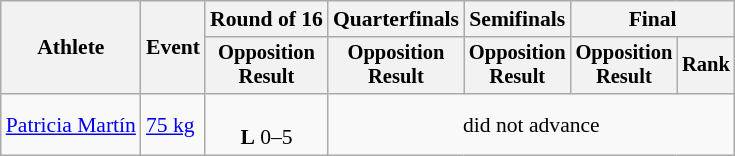<table class="wikitable" style="font-size:90%">
<tr>
<th rowspan="2">Athlete</th>
<th rowspan="2">Event</th>
<th>Round of 16</th>
<th>Quarterfinals</th>
<th>Semifinals</th>
<th colspan=2>Final</th>
</tr>
<tr style="font-size:95%">
<th>Opposition<br>Result</th>
<th>Opposition<br>Result</th>
<th>Opposition<br>Result</th>
<th>Opposition<br>Result</th>
<th>Rank</th>
</tr>
<tr align=center>
<td align=left><a href='#'>Patricia Martín</a></td>
<td align=left><a href='#'>75 kg</a></td>
<td><br><strong>L</strong> 0–5</td>
<td colspan=5>did not advance</td>
</tr>
</table>
